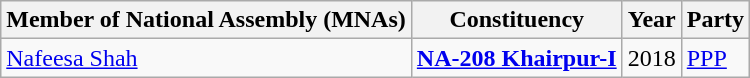<table class="wikitable">
<tr>
<th>Member of National Assembly (MNAs)</th>
<th>Constituency</th>
<th>Year</th>
<th>Party</th>
</tr>
<tr>
<td><a href='#'>Nafeesa Shah</a></td>
<td><strong><a href='#'>NA-208 Khairpur-I</a></strong></td>
<td>2018</td>
<td><a href='#'>PPP</a></td>
</tr>
</table>
